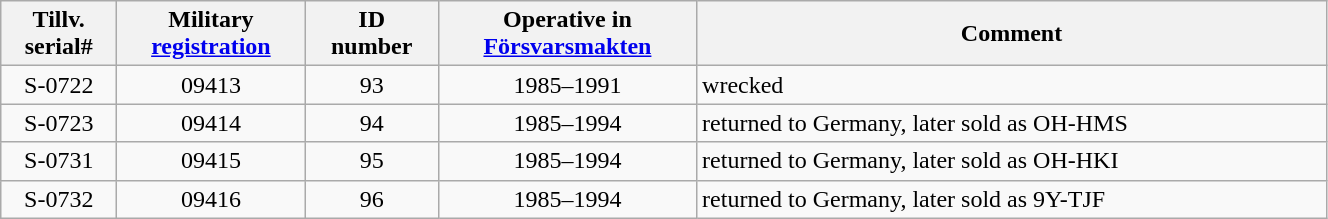<table class="wikitable sortable" style="text-align:center" width=70%>
<tr>
<th>Tillv.<br>serial#</th>
<th>Military<br><a href='#'>registration</a></th>
<th>ID<br>number</th>
<th>Operative in<br><a href='#'>Försvarsmakten</a></th>
<th>Comment</th>
</tr>
<tr>
<td>S-0722</td>
<td>09413</td>
<td>93</td>
<td>1985–1991</td>
<td style=text-align:left>wrecked</td>
</tr>
<tr>
<td>S-0723</td>
<td>09414</td>
<td>94</td>
<td>1985–1994</td>
<td style=text-align:left>returned to Germany, later sold as OH-HMS</td>
</tr>
<tr>
<td>S-0731</td>
<td>09415</td>
<td>95</td>
<td>1985–1994</td>
<td style=text-align:left>returned to Germany, later sold as OH-HKI</td>
</tr>
<tr>
<td>S-0732</td>
<td>09416</td>
<td>96</td>
<td>1985–1994</td>
<td style=text-align:left>returned to Germany, later sold as 9Y-TJF</td>
</tr>
</table>
